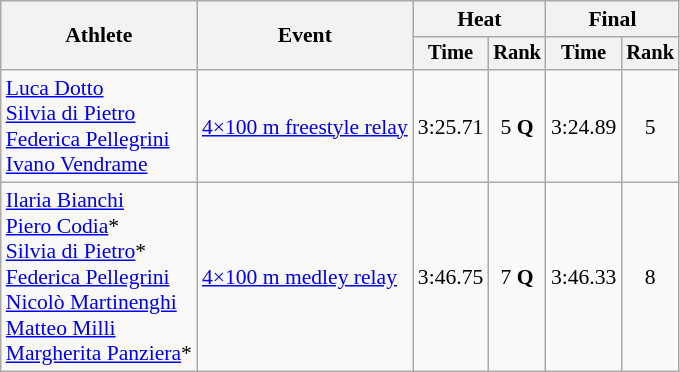<table class=wikitable style="font-size:90%">
<tr>
<th rowspan="2">Athlete</th>
<th rowspan="2">Event</th>
<th colspan="2">Heat</th>
<th colspan="2">Final</th>
</tr>
<tr style="font-size:95%">
<th>Time</th>
<th>Rank</th>
<th>Time</th>
<th>Rank</th>
</tr>
<tr align=center>
<td align=left><a href='#'>Luca Dotto</a><br><a href='#'>Silvia di Pietro</a><br><a href='#'>Federica Pellegrini</a><br><a href='#'>Ivano Vendrame</a></td>
<td align=left><a href='#'>4×100 m freestyle relay</a></td>
<td>3:25.71</td>
<td>5 <strong>Q</strong></td>
<td>3:24.89</td>
<td>5</td>
</tr>
<tr align=center>
<td align=left><a href='#'>Ilaria Bianchi</a><br><a href='#'>Piero Codia</a>*<br><a href='#'>Silvia di Pietro</a>*<br><a href='#'>Federica Pellegrini</a><br><a href='#'>Nicolò Martinenghi</a><br><a href='#'>Matteo Milli</a><br><a href='#'>Margherita Panziera</a>*</td>
<td align=left><a href='#'>4×100 m medley relay</a></td>
<td>3:46.75</td>
<td>7 <strong>Q</strong></td>
<td>3:46.33</td>
<td>8</td>
</tr>
</table>
